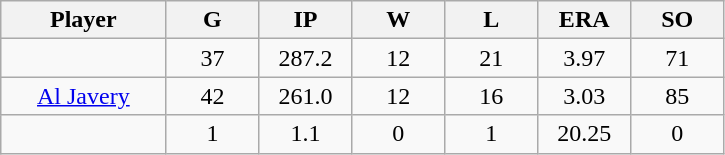<table class="wikitable sortable">
<tr>
<th bgcolor="#DDDDFF" width="16%">Player</th>
<th bgcolor="#DDDDFF" width="9%">G</th>
<th bgcolor="#DDDDFF" width="9%">IP</th>
<th bgcolor="#DDDDFF" width="9%">W</th>
<th bgcolor="#DDDDFF" width="9%">L</th>
<th bgcolor="#DDDDFF" width="9%">ERA</th>
<th bgcolor="#DDDDFF" width="9%">SO</th>
</tr>
<tr align="center">
<td></td>
<td>37</td>
<td>287.2</td>
<td>12</td>
<td>21</td>
<td>3.97</td>
<td>71</td>
</tr>
<tr align="center">
<td><a href='#'>Al Javery</a></td>
<td>42</td>
<td>261.0</td>
<td>12</td>
<td>16</td>
<td>3.03</td>
<td>85</td>
</tr>
<tr align="center">
<td></td>
<td>1</td>
<td>1.1</td>
<td>0</td>
<td>1</td>
<td>20.25</td>
<td>0</td>
</tr>
</table>
